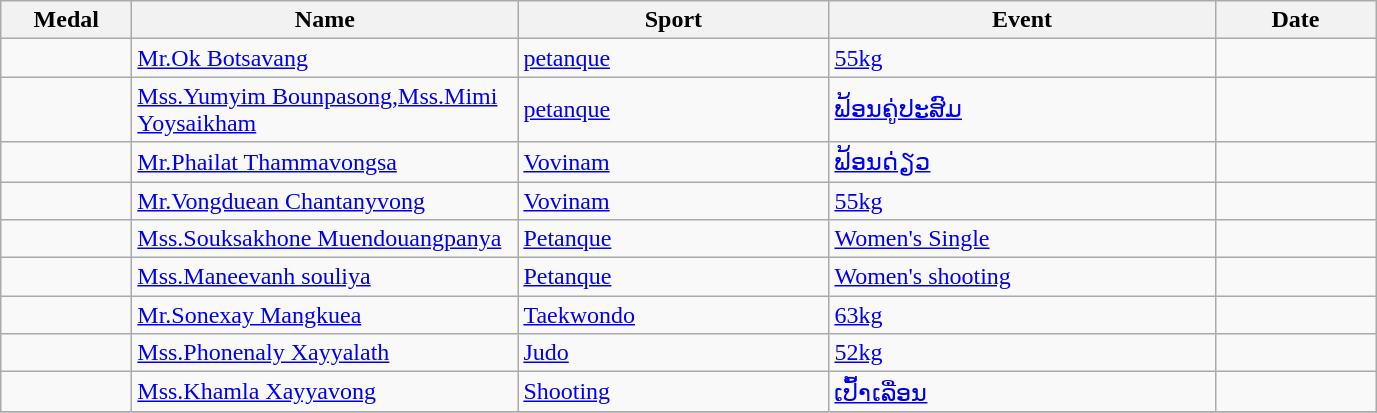<table class="wikitable sortable" style="font-size:100%">
<tr>
<th width="80">Medal</th>
<th width="250">Name</th>
<th width="200">Sport</th>
<th width="250">Event</th>
<th width="100">Date</th>
</tr>
<tr>
<td></td>
<td><a href='#'>Mr.Ok Botsavang</a></td>
<td><a href='#'>petanque</a></td>
<td><a href='#'>55kg</a></td>
<td></td>
</tr>
<tr>
<td></td>
<td><a href='#'>Mss.Yumyim Bounpasong,Mss.Mimi Yoysaikham</a></td>
<td><a href='#'>petanque</a></td>
<td><a href='#'>ຟ້ອນຄູ່ປະສົມ</a></td>
<td></td>
</tr>
<tr>
<td></td>
<td><a href='#'>Mr.Phailat Thammavongsa</a></td>
<td><a href='#'>Vovinam</a></td>
<td><a href='#'>ຟ້ອນດ່ຽວ</a></td>
<td></td>
</tr>
<tr>
<td></td>
<td><a href='#'>Mr.Vongduean Chantanyvong</a></td>
<td><a href='#'>Vovinam</a></td>
<td><a href='#'>55kg</a></td>
<td></td>
</tr>
<tr>
<td></td>
<td><a href='#'>Mss.Souksakhone Muendouangpanya</a></td>
<td><a href='#'>Petanque</a></td>
<td><a href='#'>Women's Single</a></td>
<td></td>
</tr>
<tr>
<td></td>
<td><a href='#'>Mss.Maneevanh souliya</a></td>
<td><a href='#'>Petanque</a></td>
<td><a href='#'>Women's shooting</a></td>
<td></td>
</tr>
<tr>
<td></td>
<td><a href='#'>Mr.Sonexay Mangkuea</a></td>
<td><a href='#'>Taekwondo</a></td>
<td><a href='#'>63kg</a></td>
<td></td>
</tr>
<tr>
<td></td>
<td><a href='#'>Mss.Phonenaly Xayyalath</a></td>
<td><a href='#'>Judo</a></td>
<td><a href='#'>52kg</a></td>
<td></td>
</tr>
<tr>
<td></td>
<td><a href='#'>Mss.Khamla Xayyavong</a></td>
<td><a href='#'>Shooting</a></td>
<td><a href='#'>ເປົ້າເລື່ອນ</a></td>
<td></td>
</tr>
<tr>
</tr>
</table>
